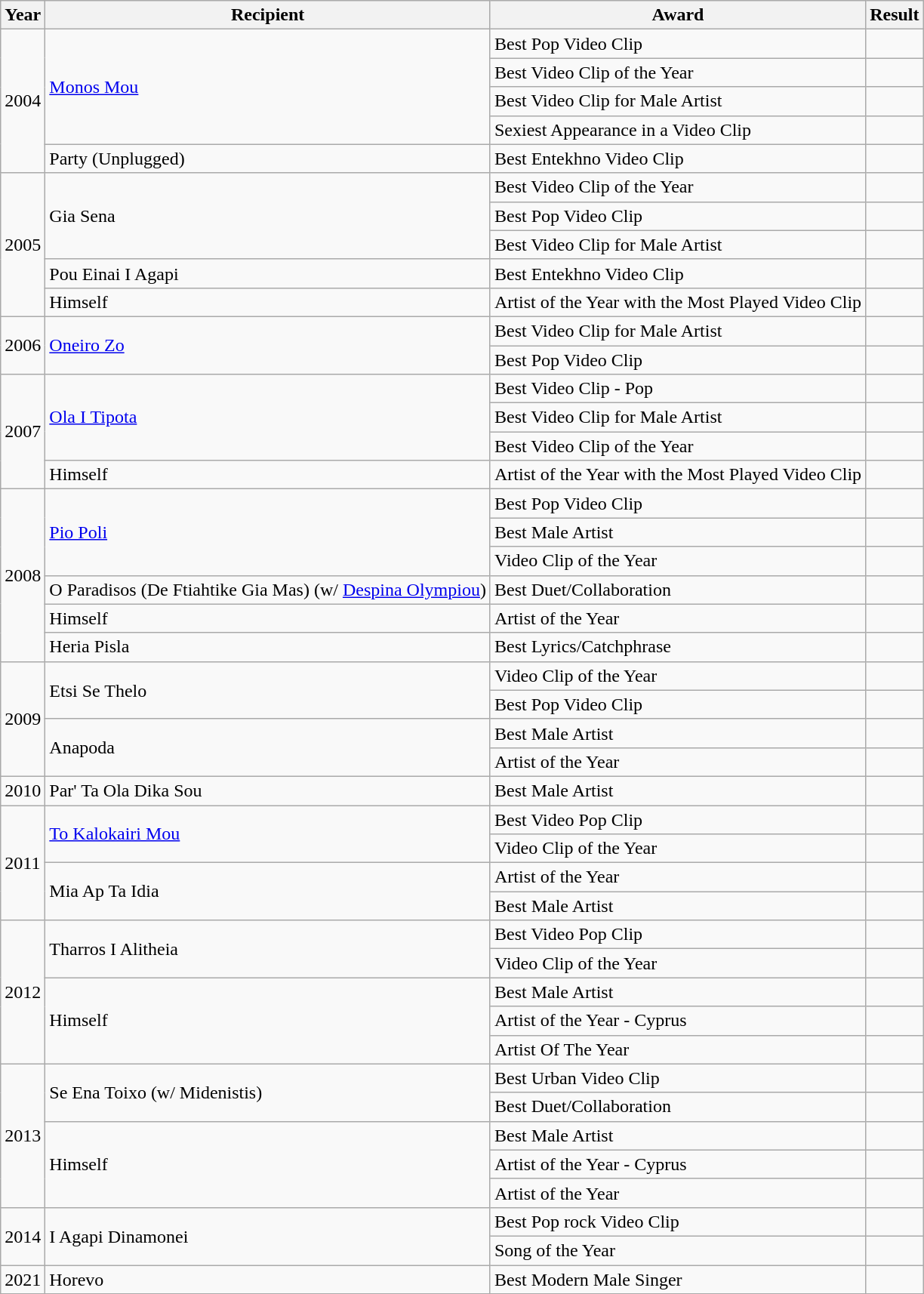<table class="wikitable">
<tr>
<th>Year</th>
<th>Recipient</th>
<th>Award</th>
<th>Result</th>
</tr>
<tr>
<td rowspan="5">2004</td>
<td rowspan="4"><a href='#'>Monos Mou</a></td>
<td>Best Pop Video Clip</td>
<td></td>
</tr>
<tr>
<td>Best Video Clip of the Year</td>
<td></td>
</tr>
<tr>
<td>Best Video Clip for Male Artist</td>
<td></td>
</tr>
<tr>
<td>Sexiest Appearance in a Video Clip</td>
<td></td>
</tr>
<tr>
<td>Party (Unplugged)</td>
<td>Best Entekhno Video Clip</td>
<td></td>
</tr>
<tr>
<td rowspan="5">2005</td>
<td rowspan="3">Gia Sena</td>
<td>Best Video Clip of the Year</td>
<td></td>
</tr>
<tr>
<td>Best Pop Video Clip</td>
<td></td>
</tr>
<tr>
<td>Best Video Clip for Male Artist</td>
<td></td>
</tr>
<tr>
<td>Pou Einai I Agapi</td>
<td>Best Entekhno Video Clip</td>
<td></td>
</tr>
<tr>
<td>Himself</td>
<td>Artist of the Year with the Most Played Video Clip</td>
<td></td>
</tr>
<tr>
<td rowspan="2">2006</td>
<td rowspan="2"><a href='#'>Oneiro Zo</a></td>
<td>Best Video Clip for Male Artist</td>
<td></td>
</tr>
<tr>
<td>Best Pop Video Clip</td>
<td></td>
</tr>
<tr>
<td rowspan="4">2007</td>
<td rowspan="3"><a href='#'>Ola I Tipota</a></td>
<td>Best Video Clip - Pop</td>
<td></td>
</tr>
<tr>
<td>Best Video Clip for Male Artist</td>
<td></td>
</tr>
<tr>
<td>Best Video Clip of the Year</td>
<td></td>
</tr>
<tr>
<td>Himself</td>
<td>Artist of the Year with the Most Played Video Clip</td>
<td></td>
</tr>
<tr>
<td rowspan="6">2008</td>
<td rowspan="3"><a href='#'>Pio Poli</a></td>
<td>Best Pop Video Clip</td>
<td></td>
</tr>
<tr>
<td>Best Male Artist</td>
<td></td>
</tr>
<tr>
<td>Video Clip of the Year</td>
<td></td>
</tr>
<tr>
<td>O Paradisos (De Ftiahtike Gia Mas) (w/ <a href='#'>Despina Olympiou</a>)</td>
<td>Best Duet/Collaboration</td>
<td></td>
</tr>
<tr>
<td>Himself</td>
<td>Artist of the Year</td>
<td></td>
</tr>
<tr>
<td>Heria Pisla</td>
<td>Best Lyrics/Catchphrase</td>
<td></td>
</tr>
<tr>
<td rowspan="4">2009</td>
<td rowspan="2">Etsi Se Thelo</td>
<td>Video Clip of the Year</td>
<td></td>
</tr>
<tr>
<td>Best Pop Video Clip</td>
<td></td>
</tr>
<tr>
<td rowspan="2">Anapoda</td>
<td>Best Male Artist</td>
<td></td>
</tr>
<tr>
<td>Artist of the Year</td>
<td></td>
</tr>
<tr>
<td>2010</td>
<td>Par' Ta Ola Dika Sou</td>
<td>Best Male Artist</td>
<td></td>
</tr>
<tr>
<td rowspan="4">2011</td>
<td rowspan="2"><a href='#'>To Kalokairi Mou</a></td>
<td>Best Video Pop Clip</td>
<td></td>
</tr>
<tr>
<td>Video Clip of the Year</td>
<td></td>
</tr>
<tr>
<td rowspan="2">Mia Ap Ta Idia</td>
<td>Artist of the Year</td>
<td></td>
</tr>
<tr>
<td>Best Male Artist</td>
<td></td>
</tr>
<tr>
<td rowspan="5">2012</td>
<td rowspan="2">Tharros I Alitheia</td>
<td>Best Video Pop Clip</td>
<td></td>
</tr>
<tr>
<td>Video Clip of the Year</td>
<td></td>
</tr>
<tr>
<td rowspan="3">Himself</td>
<td>Best Male Artist</td>
<td></td>
</tr>
<tr>
<td>Artist of the Year - Cyprus</td>
<td></td>
</tr>
<tr>
<td>Artist Of The Year</td>
<td></td>
</tr>
<tr>
<td rowspan="5">2013</td>
<td rowspan="2">Se Ena Toixo (w/ Midenistis)</td>
<td>Best Urban Video Clip</td>
<td></td>
</tr>
<tr>
<td>Best Duet/Collaboration</td>
<td></td>
</tr>
<tr>
<td rowspan="3">Himself</td>
<td>Best Male Artist</td>
<td></td>
</tr>
<tr>
<td>Artist of the Year - Cyprus</td>
<td></td>
</tr>
<tr>
<td>Artist of the Year</td>
<td></td>
</tr>
<tr>
<td rowspan="2">2014</td>
<td rowspan="2">I Agapi Dinamonei</td>
<td>Best Pop rock Video Clip</td>
<td></td>
</tr>
<tr>
<td>Song of the Year</td>
<td></td>
</tr>
<tr>
<td>2021</td>
<td>Horevo</td>
<td>Best Modern Male Singer</td>
<td></td>
</tr>
<tr>
</tr>
</table>
